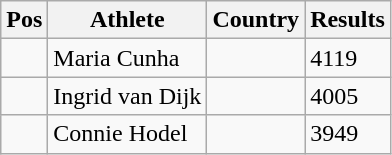<table class="wikitable">
<tr>
<th>Pos</th>
<th>Athlete</th>
<th>Country</th>
<th>Results</th>
</tr>
<tr>
<td align="center"></td>
<td>Maria Cunha</td>
<td></td>
<td>4119</td>
</tr>
<tr>
<td align="center"></td>
<td>Ingrid van Dijk</td>
<td></td>
<td>4005</td>
</tr>
<tr>
<td align="center"></td>
<td>Connie Hodel</td>
<td></td>
<td>3949</td>
</tr>
</table>
